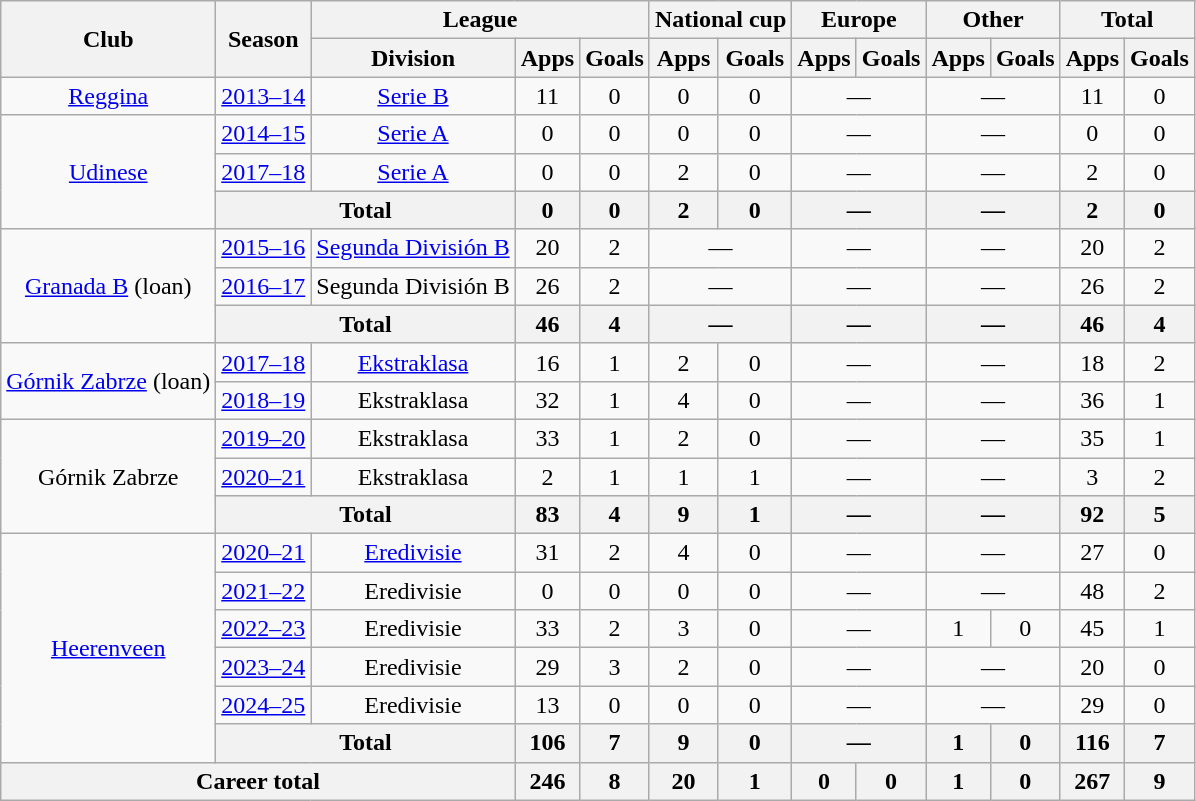<table class="wikitable" style="text-align: center;">
<tr>
<th rowspan="2">Club</th>
<th rowspan="2">Season</th>
<th colspan="3">League</th>
<th colspan="2">National cup</th>
<th colspan="2">Europe</th>
<th colspan="2">Other</th>
<th colspan="2">Total</th>
</tr>
<tr>
<th>Division</th>
<th>Apps</th>
<th>Goals</th>
<th>Apps</th>
<th>Goals</th>
<th>Apps</th>
<th>Goals</th>
<th>Apps</th>
<th>Goals</th>
<th>Apps</th>
<th>Goals</th>
</tr>
<tr>
<td><a href='#'>Reggina</a></td>
<td><a href='#'>2013–14</a></td>
<td><a href='#'>Serie B</a></td>
<td>11</td>
<td>0</td>
<td>0</td>
<td>0</td>
<td colspan="2">—</td>
<td colspan="2">—</td>
<td>11</td>
<td>0</td>
</tr>
<tr>
<td rowspan="3"><a href='#'>Udinese</a></td>
<td><a href='#'>2014–15</a></td>
<td><a href='#'>Serie A</a></td>
<td>0</td>
<td>0</td>
<td>0</td>
<td>0</td>
<td colspan="2">—</td>
<td colspan="2">—</td>
<td>0</td>
<td>0</td>
</tr>
<tr>
<td><a href='#'>2017–18</a></td>
<td><a href='#'>Serie A</a></td>
<td>0</td>
<td>0</td>
<td>2</td>
<td>0</td>
<td colspan="2">—</td>
<td colspan="2">—</td>
<td>2</td>
<td>0</td>
</tr>
<tr>
<th colspan="2">Total</th>
<th>0</th>
<th>0</th>
<th>2</th>
<th>0</th>
<th colspan="2">—</th>
<th colspan="2">—</th>
<th>2</th>
<th>0</th>
</tr>
<tr>
<td rowspan="3"><a href='#'>Granada B</a> (loan)</td>
<td><a href='#'>2015–16</a></td>
<td><a href='#'>Segunda División B</a></td>
<td>20</td>
<td>2</td>
<td colspan="2">—</td>
<td colspan="2">—</td>
<td colspan="2">—</td>
<td>20</td>
<td>2</td>
</tr>
<tr>
<td><a href='#'>2016–17</a></td>
<td>Segunda División B</td>
<td>26</td>
<td>2</td>
<td colspan="2">—</td>
<td colspan="2">—</td>
<td colspan="2">—</td>
<td>26</td>
<td>2</td>
</tr>
<tr>
<th colspan="2">Total</th>
<th>46</th>
<th>4</th>
<th colspan="2">—</th>
<th colspan="2">—</th>
<th colspan="2">—</th>
<th>46</th>
<th>4</th>
</tr>
<tr>
<td rowspan="2"><a href='#'>Górnik Zabrze</a> (loan)</td>
<td><a href='#'>2017–18</a></td>
<td><a href='#'>Ekstraklasa</a></td>
<td>16</td>
<td>1</td>
<td>2</td>
<td>0</td>
<td colspan="2">—</td>
<td colspan="2">—</td>
<td>18</td>
<td>2</td>
</tr>
<tr>
<td><a href='#'>2018–19</a></td>
<td>Ekstraklasa</td>
<td>32</td>
<td>1</td>
<td>4</td>
<td>0</td>
<td colspan="2">—</td>
<td colspan="2">—</td>
<td>36</td>
<td>1</td>
</tr>
<tr>
<td rowspan="3">Górnik Zabrze</td>
<td><a href='#'>2019–20</a></td>
<td>Ekstraklasa</td>
<td>33</td>
<td>1</td>
<td>2</td>
<td>0</td>
<td colspan="2">—</td>
<td colspan="2">—</td>
<td>35</td>
<td>1</td>
</tr>
<tr>
<td><a href='#'>2020–21</a></td>
<td>Ekstraklasa</td>
<td>2</td>
<td>1</td>
<td>1</td>
<td>1</td>
<td colspan="2">—</td>
<td colspan="2">—</td>
<td>3</td>
<td>2</td>
</tr>
<tr>
<th colspan="2">Total</th>
<th>83</th>
<th>4</th>
<th>9</th>
<th>1</th>
<th colspan="2">—</th>
<th colspan="2">—</th>
<th>92</th>
<th>5</th>
</tr>
<tr>
<td rowspan="6"><a href='#'>Heerenveen</a></td>
<td><a href='#'>2020–21</a></td>
<td><a href='#'>Eredivisie</a></td>
<td>31</td>
<td>2</td>
<td>4</td>
<td>0</td>
<td colspan="2">—</td>
<td colspan="2">—</td>
<td>27</td>
<td>0</td>
</tr>
<tr>
<td><a href='#'>2021–22</a></td>
<td>Eredivisie</td>
<td>0</td>
<td>0</td>
<td>0</td>
<td>0</td>
<td colspan="2">—</td>
<td colspan="2">—</td>
<td>48</td>
<td>2</td>
</tr>
<tr>
<td><a href='#'>2022–23</a></td>
<td>Eredivisie</td>
<td>33</td>
<td>2</td>
<td>3</td>
<td>0</td>
<td colspan="2">—</td>
<td>1</td>
<td>0</td>
<td>45</td>
<td>1</td>
</tr>
<tr>
<td><a href='#'>2023–24</a></td>
<td>Eredivisie</td>
<td>29</td>
<td>3</td>
<td>2</td>
<td>0</td>
<td colspan="2">—</td>
<td colspan="2">—</td>
<td>20</td>
<td>0</td>
</tr>
<tr>
<td><a href='#'>2024–25</a></td>
<td>Eredivisie</td>
<td>13</td>
<td>0</td>
<td>0</td>
<td>0</td>
<td colspan="2">—</td>
<td colspan="2">—</td>
<td>29</td>
<td>0</td>
</tr>
<tr>
<th colspan="2">Total</th>
<th>106</th>
<th>7</th>
<th>9</th>
<th>0</th>
<th colspan="2">—</th>
<th>1</th>
<th>0</th>
<th>116</th>
<th>7</th>
</tr>
<tr>
<th colspan="3">Career total</th>
<th>246</th>
<th>8</th>
<th>20</th>
<th>1</th>
<th>0</th>
<th>0</th>
<th>1</th>
<th>0</th>
<th>267</th>
<th>9</th>
</tr>
</table>
